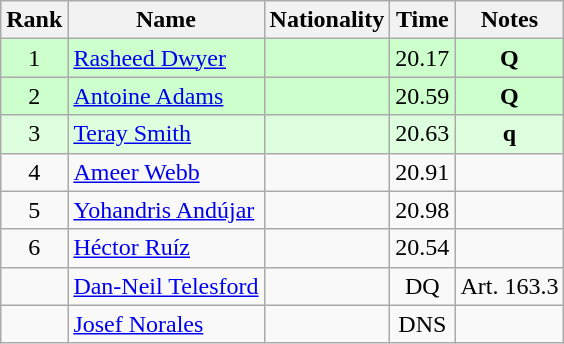<table class="wikitable sortable" style="text-align:center">
<tr>
<th>Rank</th>
<th>Name</th>
<th>Nationality</th>
<th>Time</th>
<th>Notes</th>
</tr>
<tr bgcolor=ccffcc>
<td align=center>1</td>
<td align=left><a href='#'>Rasheed Dwyer</a></td>
<td align=left></td>
<td>20.17</td>
<td><strong>Q</strong></td>
</tr>
<tr bgcolor=ccffcc>
<td align=center>2</td>
<td align=left><a href='#'>Antoine Adams</a></td>
<td align=left></td>
<td>20.59</td>
<td><strong>Q</strong></td>
</tr>
<tr bgcolor=ddffdd>
<td align=center>3</td>
<td align=left><a href='#'>Teray Smith</a></td>
<td align=left></td>
<td>20.63</td>
<td><strong>q</strong></td>
</tr>
<tr>
<td align=center>4</td>
<td align=left><a href='#'>Ameer Webb</a></td>
<td align=left></td>
<td>20.91</td>
<td></td>
</tr>
<tr>
<td align=center>5</td>
<td align=left><a href='#'>Yohandris Andújar</a></td>
<td align=left></td>
<td>20.98</td>
<td></td>
</tr>
<tr>
<td align=center>6</td>
<td align=left><a href='#'>Héctor Ruíz</a></td>
<td align=left></td>
<td>20.54</td>
<td></td>
</tr>
<tr>
<td align=center></td>
<td align=left><a href='#'>Dan-Neil Telesford</a></td>
<td align=left></td>
<td>DQ</td>
<td>Art. 163.3</td>
</tr>
<tr>
<td align=center></td>
<td align=left><a href='#'>Josef Norales</a></td>
<td align=left></td>
<td>DNS</td>
<td></td>
</tr>
</table>
